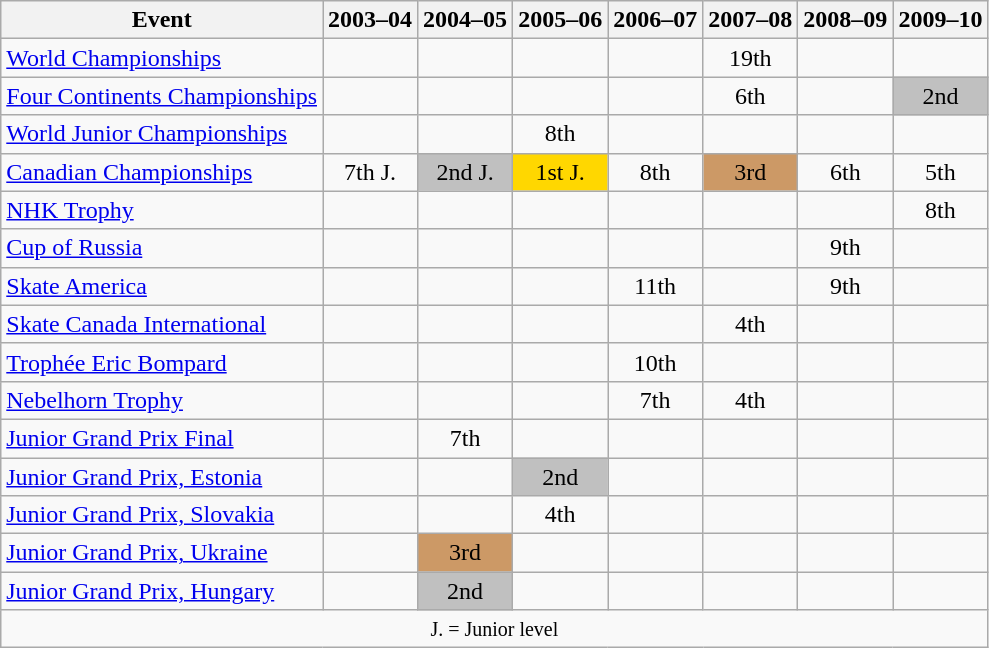<table class="wikitable" style="text-align:center">
<tr>
<th>Event</th>
<th>2003–04</th>
<th>2004–05</th>
<th>2005–06</th>
<th>2006–07</th>
<th>2007–08</th>
<th>2008–09</th>
<th>2009–10</th>
</tr>
<tr>
<td align=left><a href='#'>World Championships</a></td>
<td></td>
<td></td>
<td></td>
<td></td>
<td>19th</td>
<td></td>
<td></td>
</tr>
<tr>
<td align=left><a href='#'>Four Continents Championships</a></td>
<td></td>
<td></td>
<td></td>
<td></td>
<td>6th</td>
<td></td>
<td bgcolor=silver>2nd</td>
</tr>
<tr>
<td align=left><a href='#'>World Junior Championships</a></td>
<td></td>
<td></td>
<td>8th</td>
<td></td>
<td></td>
<td></td>
<td></td>
</tr>
<tr>
<td align=left><a href='#'>Canadian Championships</a></td>
<td>7th J.</td>
<td bgcolor=silver>2nd J.</td>
<td bgcolor=gold>1st J.</td>
<td>8th</td>
<td bgcolor=cc9966>3rd</td>
<td>6th</td>
<td>5th</td>
</tr>
<tr>
<td align=left><a href='#'>NHK Trophy</a></td>
<td></td>
<td></td>
<td></td>
<td></td>
<td></td>
<td></td>
<td>8th</td>
</tr>
<tr>
<td align=left><a href='#'>Cup of Russia</a></td>
<td></td>
<td></td>
<td></td>
<td></td>
<td></td>
<td>9th</td>
<td></td>
</tr>
<tr>
<td align=left><a href='#'>Skate America</a></td>
<td></td>
<td></td>
<td></td>
<td>11th</td>
<td></td>
<td>9th</td>
<td></td>
</tr>
<tr>
<td align=left><a href='#'>Skate Canada International</a></td>
<td></td>
<td></td>
<td></td>
<td></td>
<td>4th</td>
<td></td>
<td></td>
</tr>
<tr>
<td align=left><a href='#'>Trophée Eric Bompard</a></td>
<td></td>
<td></td>
<td></td>
<td>10th</td>
<td></td>
<td></td>
<td></td>
</tr>
<tr>
<td align=left><a href='#'>Nebelhorn Trophy</a></td>
<td></td>
<td></td>
<td></td>
<td>7th</td>
<td>4th</td>
<td></td>
<td></td>
</tr>
<tr>
<td align=left><a href='#'>Junior Grand Prix Final</a></td>
<td></td>
<td>7th</td>
<td></td>
<td></td>
<td></td>
<td></td>
<td></td>
</tr>
<tr>
<td align=left><a href='#'>Junior Grand Prix, Estonia</a></td>
<td></td>
<td></td>
<td bgcolor=silver>2nd</td>
<td></td>
<td></td>
<td></td>
<td></td>
</tr>
<tr>
<td align=left><a href='#'>Junior Grand Prix, Slovakia</a></td>
<td></td>
<td></td>
<td>4th</td>
<td></td>
<td></td>
<td></td>
<td></td>
</tr>
<tr>
<td align=left><a href='#'>Junior Grand Prix, Ukraine</a></td>
<td></td>
<td bgcolor=cc9966>3rd</td>
<td></td>
<td></td>
<td></td>
<td></td>
<td></td>
</tr>
<tr>
<td align=left><a href='#'>Junior Grand Prix, Hungary</a></td>
<td></td>
<td bgcolor=silver>2nd</td>
<td></td>
<td></td>
<td></td>
<td></td>
<td></td>
</tr>
<tr>
<td colspan=8 align=center><small> J. = Junior level </small></td>
</tr>
</table>
